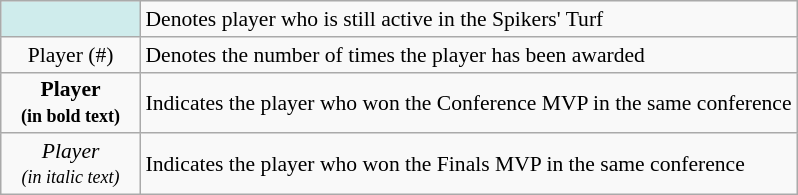<table class="wikitable" style="font-size:90%;">
<tr>
<td style="background-color:#CFECEC; border:1px solid #aaaaaa; width:6em; text-align:center;"></td>
<td>Denotes player who is still active in the Spikers' Turf</td>
</tr>
<tr>
<td style="text-align:center;">Player (#)</td>
<td>Denotes the number of times the player has been awarded</td>
</tr>
<tr>
<td style="text-align:center;"><strong>Player<br><small>(in bold text)</small></strong></td>
<td>Indicates the player who won the Conference MVP in the same conference</td>
</tr>
<tr>
<td style="text-align:center;"><em>Player<br><small>(in italic text)</small></em></td>
<td>Indicates the player who won the Finals MVP in the same conference</td>
</tr>
</table>
